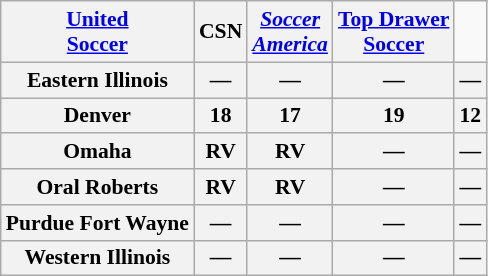<table class="wikitable" style="white-space:nowrap; font-size:90%;">
<tr>
<th><a href='#'>United<br>Soccer</a></th>
<th>CSN</th>
<th><em><a href='#'>Soccer<br>America</a></em></th>
<th><a href='#'>Top Drawer<br>Soccer</a></th>
</tr>
<tr style="text-align:center;">
<th style=>Eastern Illinois</th>
<th>—</th>
<th>—</th>
<th>—</th>
<th>—</th>
</tr>
<tr style="text-align:center;">
<th style=>Denver</th>
<th>18</th>
<th>17</th>
<th>19</th>
<th>12</th>
</tr>
<tr style="text-align:center;">
<th style=>Omaha</th>
<th>RV</th>
<th>RV</th>
<th>—</th>
<th>—</th>
</tr>
<tr style="text-align:center;">
<th style=>Oral Roberts</th>
<th>RV</th>
<th>RV</th>
<th>—</th>
<th>—</th>
</tr>
<tr style="text-align:center;">
<th style=>Purdue Fort Wayne</th>
<th>—</th>
<th>—</th>
<th>—</th>
<th>—</th>
</tr>
<tr style="text-align:center;">
<th style=>Western Illinois</th>
<th>—</th>
<th>—</th>
<th>—</th>
<th>—</th>
</tr>
</table>
